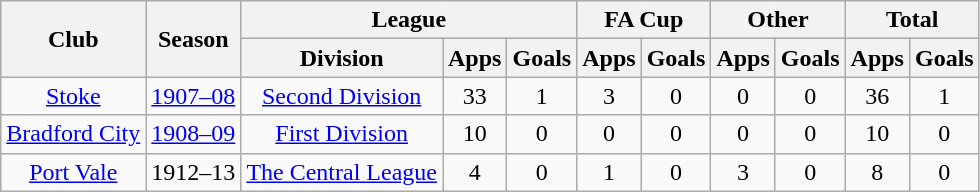<table class="wikitable" style="text-align: center;">
<tr>
<th rowspan="2">Club</th>
<th rowspan="2">Season</th>
<th colspan="3">League</th>
<th colspan="2">FA Cup</th>
<th colspan="2">Other</th>
<th colspan="2">Total</th>
</tr>
<tr>
<th>Division</th>
<th>Apps</th>
<th>Goals</th>
<th>Apps</th>
<th>Goals</th>
<th>Apps</th>
<th>Goals</th>
<th>Apps</th>
<th>Goals</th>
</tr>
<tr>
<td><a href='#'>Stoke</a></td>
<td><a href='#'>1907–08</a></td>
<td><a href='#'>Second Division</a></td>
<td>33</td>
<td>1</td>
<td>3</td>
<td>0</td>
<td>0</td>
<td>0</td>
<td>36</td>
<td>1</td>
</tr>
<tr>
<td><a href='#'>Bradford City</a></td>
<td><a href='#'>1908–09</a></td>
<td><a href='#'>First Division</a></td>
<td>10</td>
<td>0</td>
<td>0</td>
<td>0</td>
<td>0</td>
<td>0</td>
<td>10</td>
<td>0</td>
</tr>
<tr>
<td><a href='#'>Port Vale</a></td>
<td>1912–13</td>
<td><a href='#'>The Central League</a></td>
<td>4</td>
<td>0</td>
<td>1</td>
<td>0</td>
<td>3</td>
<td>0</td>
<td>8</td>
<td>0</td>
</tr>
</table>
